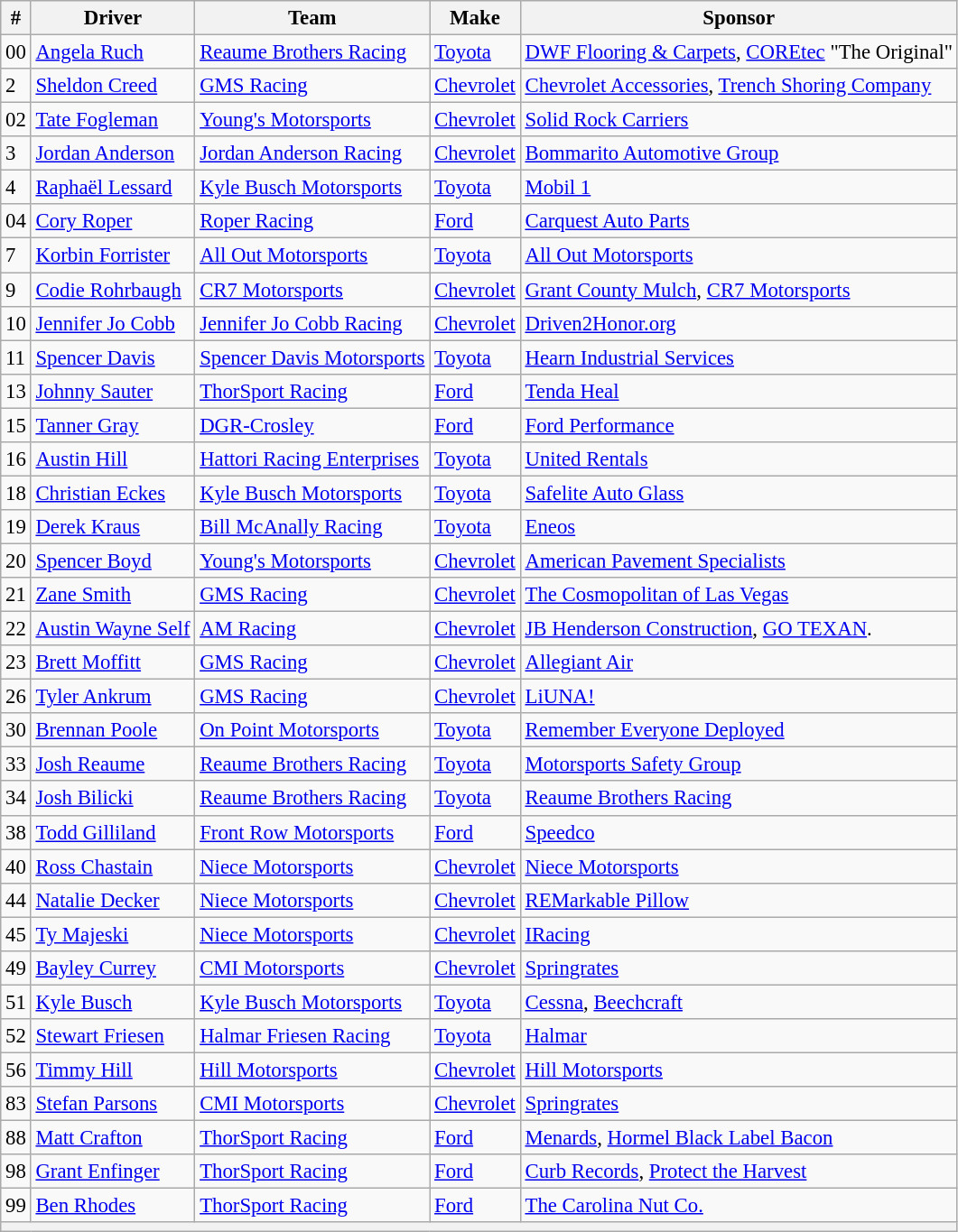<table class="wikitable" style="font-size:95%">
<tr>
<th>#</th>
<th>Driver</th>
<th>Team</th>
<th>Make</th>
<th>Sponsor</th>
</tr>
<tr>
<td>00</td>
<td><a href='#'>Angela Ruch</a></td>
<td><a href='#'>Reaume Brothers Racing</a></td>
<td><a href='#'>Toyota</a></td>
<td><a href='#'>DWF Flooring & Carpets</a>, <a href='#'>COREtec</a> "The Original"</td>
</tr>
<tr>
<td>2</td>
<td><a href='#'>Sheldon Creed</a></td>
<td><a href='#'>GMS Racing</a></td>
<td><a href='#'>Chevrolet</a></td>
<td><a href='#'>Chevrolet Accessories</a>, <a href='#'>Trench Shoring Company</a></td>
</tr>
<tr>
<td>02</td>
<td><a href='#'>Tate Fogleman</a></td>
<td><a href='#'>Young's Motorsports</a></td>
<td><a href='#'>Chevrolet</a></td>
<td><a href='#'>Solid Rock Carriers</a></td>
</tr>
<tr>
<td>3</td>
<td><a href='#'>Jordan Anderson</a></td>
<td><a href='#'>Jordan Anderson Racing</a></td>
<td><a href='#'>Chevrolet</a></td>
<td><a href='#'>Bommarito Automotive Group</a></td>
</tr>
<tr>
<td>4</td>
<td><a href='#'>Raphaël Lessard</a></td>
<td><a href='#'>Kyle Busch Motorsports</a></td>
<td><a href='#'>Toyota</a></td>
<td><a href='#'>Mobil 1</a></td>
</tr>
<tr>
<td>04</td>
<td><a href='#'>Cory Roper</a></td>
<td><a href='#'>Roper Racing</a></td>
<td><a href='#'>Ford</a></td>
<td><a href='#'>Carquest Auto Parts</a></td>
</tr>
<tr>
<td>7</td>
<td><a href='#'>Korbin Forrister</a></td>
<td><a href='#'>All Out Motorsports</a></td>
<td><a href='#'>Toyota</a></td>
<td><a href='#'>All Out Motorsports</a></td>
</tr>
<tr>
<td>9</td>
<td><a href='#'>Codie Rohrbaugh</a></td>
<td><a href='#'>CR7 Motorsports</a></td>
<td><a href='#'>Chevrolet</a></td>
<td><a href='#'>Grant County Mulch</a>, <a href='#'>CR7 Motorsports</a></td>
</tr>
<tr>
<td>10</td>
<td><a href='#'>Jennifer Jo Cobb</a></td>
<td><a href='#'>Jennifer Jo Cobb Racing</a></td>
<td><a href='#'>Chevrolet</a></td>
<td><a href='#'>Driven2Honor.org</a></td>
</tr>
<tr>
<td>11</td>
<td><a href='#'>Spencer Davis</a></td>
<td><a href='#'>Spencer Davis Motorsports</a></td>
<td><a href='#'>Toyota</a></td>
<td><a href='#'>Hearn Industrial Services</a></td>
</tr>
<tr>
<td>13</td>
<td><a href='#'>Johnny Sauter</a></td>
<td><a href='#'>ThorSport Racing</a></td>
<td><a href='#'>Ford</a></td>
<td><a href='#'>Tenda Heal</a></td>
</tr>
<tr>
<td>15</td>
<td><a href='#'>Tanner Gray</a></td>
<td><a href='#'>DGR-Crosley</a></td>
<td><a href='#'>Ford</a></td>
<td><a href='#'>Ford Performance</a></td>
</tr>
<tr>
<td>16</td>
<td><a href='#'>Austin Hill</a></td>
<td><a href='#'>Hattori Racing Enterprises</a></td>
<td><a href='#'>Toyota</a></td>
<td><a href='#'>United Rentals</a></td>
</tr>
<tr>
<td>18</td>
<td><a href='#'>Christian Eckes</a></td>
<td><a href='#'>Kyle Busch Motorsports</a></td>
<td><a href='#'>Toyota</a></td>
<td><a href='#'>Safelite Auto Glass</a></td>
</tr>
<tr>
<td>19</td>
<td><a href='#'>Derek Kraus</a></td>
<td><a href='#'>Bill McAnally Racing</a></td>
<td><a href='#'>Toyota</a></td>
<td><a href='#'>Eneos</a></td>
</tr>
<tr>
<td>20</td>
<td><a href='#'>Spencer Boyd</a></td>
<td><a href='#'>Young's Motorsports</a></td>
<td><a href='#'>Chevrolet</a></td>
<td><a href='#'>American Pavement Specialists</a></td>
</tr>
<tr>
<td>21</td>
<td><a href='#'>Zane Smith</a></td>
<td><a href='#'>GMS Racing</a></td>
<td><a href='#'>Chevrolet</a></td>
<td><a href='#'>The Cosmopolitan of Las Vegas</a></td>
</tr>
<tr>
<td>22</td>
<td><a href='#'>Austin Wayne Self</a></td>
<td><a href='#'>AM Racing</a></td>
<td><a href='#'>Chevrolet</a></td>
<td><a href='#'>JB Henderson Construction</a>, <a href='#'>GO TEXAN</a>.</td>
</tr>
<tr>
<td>23</td>
<td><a href='#'>Brett Moffitt</a></td>
<td><a href='#'>GMS Racing</a></td>
<td><a href='#'>Chevrolet</a></td>
<td><a href='#'>Allegiant Air</a></td>
</tr>
<tr>
<td>26</td>
<td><a href='#'>Tyler Ankrum</a></td>
<td><a href='#'>GMS Racing</a></td>
<td><a href='#'>Chevrolet</a></td>
<td><a href='#'>LiUNA!</a></td>
</tr>
<tr>
<td>30</td>
<td><a href='#'>Brennan Poole</a></td>
<td><a href='#'>On Point Motorsports</a></td>
<td><a href='#'>Toyota</a></td>
<td><a href='#'>Remember Everyone Deployed</a></td>
</tr>
<tr>
<td>33</td>
<td><a href='#'>Josh Reaume</a></td>
<td><a href='#'>Reaume Brothers Racing</a></td>
<td><a href='#'>Toyota</a></td>
<td><a href='#'>Motorsports Safety Group</a></td>
</tr>
<tr>
<td>34</td>
<td><a href='#'>Josh Bilicki</a></td>
<td><a href='#'>Reaume Brothers Racing</a></td>
<td><a href='#'>Toyota</a></td>
<td><a href='#'>Reaume Brothers Racing</a></td>
</tr>
<tr>
<td>38</td>
<td><a href='#'>Todd Gilliland</a></td>
<td><a href='#'>Front Row Motorsports</a></td>
<td><a href='#'>Ford</a></td>
<td><a href='#'>Speedco</a></td>
</tr>
<tr>
<td>40</td>
<td><a href='#'>Ross Chastain</a></td>
<td><a href='#'>Niece Motorsports</a></td>
<td><a href='#'>Chevrolet</a></td>
<td><a href='#'>Niece Motorsports</a></td>
</tr>
<tr>
<td>44</td>
<td><a href='#'>Natalie Decker</a></td>
<td><a href='#'>Niece Motorsports</a></td>
<td><a href='#'>Chevrolet</a></td>
<td><a href='#'>REMarkable Pillow</a></td>
</tr>
<tr>
<td>45</td>
<td><a href='#'>Ty Majeski</a></td>
<td><a href='#'>Niece Motorsports</a></td>
<td><a href='#'>Chevrolet</a></td>
<td><a href='#'>IRacing</a></td>
</tr>
<tr>
<td>49</td>
<td><a href='#'>Bayley Currey</a></td>
<td><a href='#'>CMI Motorsports</a></td>
<td><a href='#'>Chevrolet</a></td>
<td><a href='#'>Springrates</a></td>
</tr>
<tr>
<td>51</td>
<td><a href='#'>Kyle Busch</a></td>
<td><a href='#'>Kyle Busch Motorsports</a></td>
<td><a href='#'>Toyota</a></td>
<td><a href='#'>Cessna</a>, <a href='#'>Beechcraft</a></td>
</tr>
<tr>
<td>52</td>
<td><a href='#'>Stewart Friesen</a></td>
<td><a href='#'>Halmar Friesen Racing</a></td>
<td><a href='#'>Toyota</a></td>
<td><a href='#'>Halmar</a></td>
</tr>
<tr>
<td>56</td>
<td><a href='#'>Timmy Hill</a></td>
<td><a href='#'>Hill Motorsports</a></td>
<td><a href='#'>Chevrolet</a></td>
<td><a href='#'>Hill Motorsports</a></td>
</tr>
<tr>
<td>83</td>
<td><a href='#'>Stefan Parsons</a></td>
<td><a href='#'>CMI Motorsports</a></td>
<td><a href='#'>Chevrolet</a></td>
<td><a href='#'>Springrates</a></td>
</tr>
<tr>
<td>88</td>
<td><a href='#'>Matt Crafton</a></td>
<td><a href='#'>ThorSport Racing</a></td>
<td><a href='#'>Ford</a></td>
<td><a href='#'>Menards</a>, <a href='#'>Hormel Black Label Bacon</a></td>
</tr>
<tr>
<td>98</td>
<td><a href='#'>Grant Enfinger</a></td>
<td><a href='#'>ThorSport Racing</a></td>
<td><a href='#'>Ford</a></td>
<td><a href='#'>Curb Records</a>, <a href='#'>Protect the Harvest</a></td>
</tr>
<tr>
<td>99</td>
<td><a href='#'>Ben Rhodes</a></td>
<td><a href='#'>ThorSport Racing</a></td>
<td><a href='#'>Ford</a></td>
<td><a href='#'>The Carolina Nut Co.</a></td>
</tr>
<tr>
<th colspan="5"></th>
</tr>
</table>
